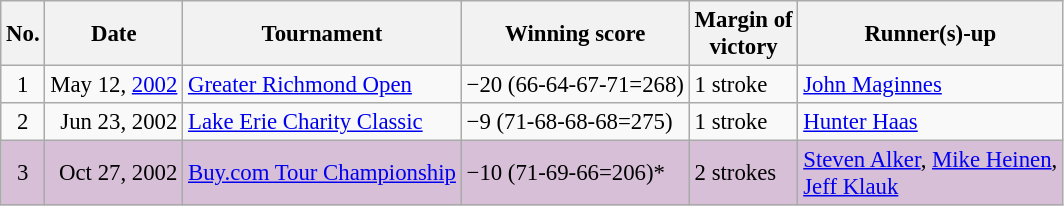<table class="wikitable" style="font-size:95%;">
<tr>
<th>No.</th>
<th>Date</th>
<th>Tournament</th>
<th>Winning score</th>
<th>Margin of<br>victory</th>
<th>Runner(s)-up</th>
</tr>
<tr>
<td align=center>1</td>
<td align=right>May 12, <a href='#'>2002</a></td>
<td><a href='#'>Greater Richmond Open</a></td>
<td>−20 (66-64-67-71=268)</td>
<td>1 stroke</td>
<td> <a href='#'>John Maginnes</a></td>
</tr>
<tr>
<td align=center>2</td>
<td align=right>Jun 23, 2002</td>
<td><a href='#'>Lake Erie Charity Classic</a></td>
<td>−9 (71-68-68-68=275)</td>
<td>1 stroke</td>
<td> <a href='#'>Hunter Haas</a></td>
</tr>
<tr style="background:thistle;">
<td align=center>3</td>
<td align=right>Oct 27, 2002</td>
<td><a href='#'>Buy.com Tour Championship</a></td>
<td>−10 (71-69-66=206)*</td>
<td>2 strokes</td>
<td> <a href='#'>Steven Alker</a>,  <a href='#'>Mike Heinen</a>,<br> <a href='#'>Jeff Klauk</a></td>
</tr>
</table>
